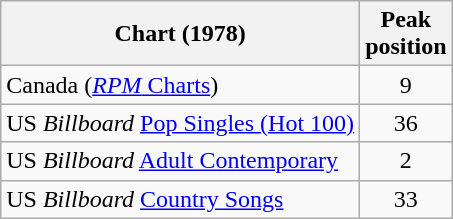<table class="wikitable sortable">
<tr>
<th align="left">Chart (1978)</th>
<th align="left">Peak<br>position</th>
</tr>
<tr>
<td>Canada (<a href='#'><em>RPM</em> Charts</a>)</td>
<td align="center">9</td>
</tr>
<tr>
<td>US <em>Billboard</em> <a href='#'>Pop Singles (Hot 100)</a></td>
<td align="center">36</td>
</tr>
<tr>
<td>US <em>Billboard</em> <a href='#'>Adult Contemporary</a></td>
<td align="center">2</td>
</tr>
<tr>
<td align="left">US <em>Billboard</em> <a href='#'>Country Songs</a></td>
<td align="center">33</td>
</tr>
</table>
